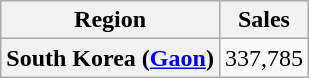<table class="wikitable plainrowheaders" style="text-align:center;">
<tr>
<th>Region</th>
<th>Sales</th>
</tr>
<tr>
<th scope="row">South Korea (<a href='#'>Gaon</a>)</th>
<td>337,785</td>
</tr>
</table>
